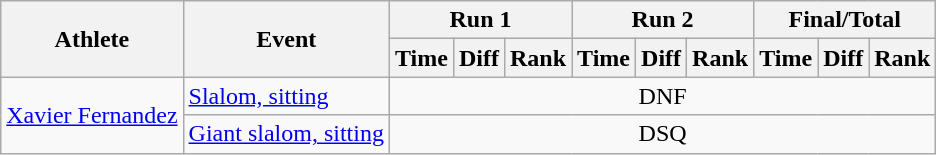<table class="wikitable" style="font-size:100%">
<tr>
<th rowspan="2">Athlete</th>
<th rowspan="2">Event</th>
<th colspan="3">Run 1</th>
<th colspan="3">Run 2</th>
<th colspan="3">Final/Total</th>
</tr>
<tr>
<th>Time</th>
<th>Diff</th>
<th>Rank</th>
<th>Time</th>
<th>Diff</th>
<th>Rank</th>
<th>Time</th>
<th>Diff</th>
<th>Rank</th>
</tr>
<tr>
<td rowspan=2><a href='#'>Xavier Fernandez</a></td>
<td><a href='#'>Slalom, sitting</a></td>
<td align="center" colspan=9>DNF</td>
</tr>
<tr>
<td><a href='#'>Giant slalom, sitting</a></td>
<td align="center" colspan=9>DSQ</td>
</tr>
</table>
